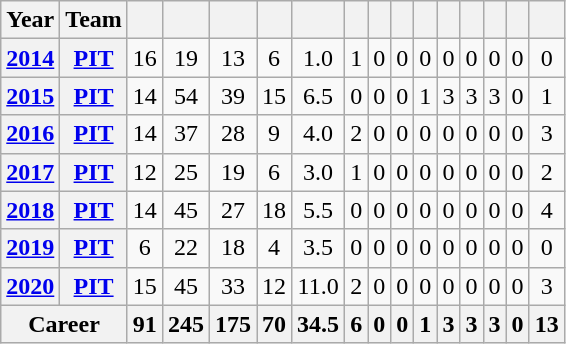<table class="wikitable sortable" style="text-align:center">
<tr>
<th>Year</th>
<th>Team</th>
<th></th>
<th></th>
<th></th>
<th></th>
<th></th>
<th></th>
<th></th>
<th></th>
<th></th>
<th></th>
<th></th>
<th></th>
<th></th>
<th></th>
</tr>
<tr>
<th><a href='#'>2014</a></th>
<th><a href='#'>PIT</a></th>
<td>16</td>
<td>19</td>
<td>13</td>
<td>6</td>
<td>1.0</td>
<td>1</td>
<td>0</td>
<td>0</td>
<td>0</td>
<td>0</td>
<td>0</td>
<td>0</td>
<td>0</td>
<td>0</td>
</tr>
<tr>
<th><a href='#'>2015</a></th>
<th><a href='#'>PIT</a></th>
<td>14</td>
<td>54</td>
<td>39</td>
<td>15</td>
<td>6.5</td>
<td>0</td>
<td>0</td>
<td>0</td>
<td>1</td>
<td>3</td>
<td>3</td>
<td>3</td>
<td>0</td>
<td>1</td>
</tr>
<tr>
<th><a href='#'>2016</a></th>
<th><a href='#'>PIT</a></th>
<td>14</td>
<td>37</td>
<td>28</td>
<td>9</td>
<td>4.0</td>
<td>2</td>
<td>0</td>
<td>0</td>
<td>0</td>
<td>0</td>
<td>0</td>
<td>0</td>
<td>0</td>
<td>3</td>
</tr>
<tr>
<th><a href='#'>2017</a></th>
<th><a href='#'>PIT</a></th>
<td>12</td>
<td>25</td>
<td>19</td>
<td>6</td>
<td>3.0</td>
<td>1</td>
<td>0</td>
<td>0</td>
<td>0</td>
<td>0</td>
<td>0</td>
<td>0</td>
<td>0</td>
<td>2</td>
</tr>
<tr>
<th><a href='#'>2018</a></th>
<th><a href='#'>PIT</a></th>
<td>14</td>
<td>45</td>
<td>27</td>
<td>18</td>
<td>5.5</td>
<td>0</td>
<td>0</td>
<td>0</td>
<td>0</td>
<td>0</td>
<td>0</td>
<td>0</td>
<td>0</td>
<td>4</td>
</tr>
<tr>
<th><a href='#'>2019</a></th>
<th><a href='#'>PIT</a></th>
<td>6</td>
<td>22</td>
<td>18</td>
<td>4</td>
<td>3.5</td>
<td>0</td>
<td>0</td>
<td>0</td>
<td>0</td>
<td>0</td>
<td>0</td>
<td>0</td>
<td>0</td>
<td>0</td>
</tr>
<tr>
<th><a href='#'>2020</a></th>
<th><a href='#'>PIT</a></th>
<td>15</td>
<td>45</td>
<td>33</td>
<td>12</td>
<td>11.0</td>
<td>2</td>
<td>0</td>
<td>0</td>
<td>0</td>
<td>0</td>
<td>0</td>
<td>0</td>
<td>0</td>
<td>3</td>
</tr>
<tr class="sortbottom">
<th colspan="2">Career</th>
<th>91</th>
<th>245</th>
<th>175</th>
<th>70</th>
<th>34.5</th>
<th>6</th>
<th>0</th>
<th>0</th>
<th>1</th>
<th>3</th>
<th>3</th>
<th>3</th>
<th>0</th>
<th>13</th>
</tr>
</table>
